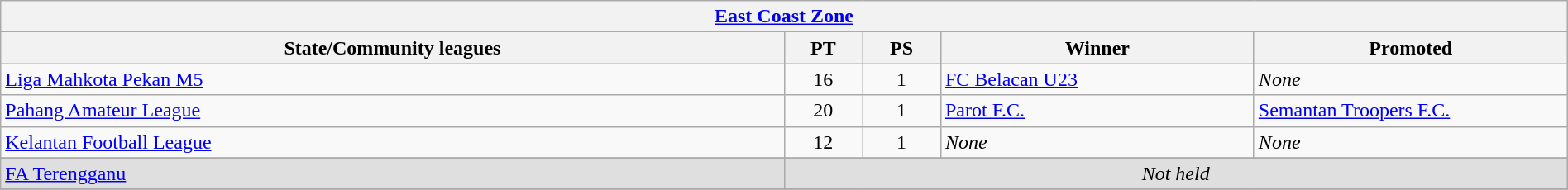<table class="wikitable sortable" style="width:100%;">
<tr>
<th colspan="5"><strong><a href='#'>East Coast Zone</a></strong></th>
</tr>
<tr>
<th style="width:50%;">State/Community leagues</th>
<th style="width:5%;">PT</th>
<th style="width:5%;">PS</th>
<th style="width:20%;">Winner</th>
<th style="width:25%;">Promoted</th>
</tr>
<tr>
<td> <a href='#'>Liga Mahkota Pekan M5</a></td>
<td style="text-align:center">16</td>
<td style="text-align:center">1</td>
<td><a href='#'>FC Belacan U23</a></td>
<td><em>None</em></td>
</tr>
<tr>
<td> <a href='#'>Pahang Amateur League</a></td>
<td style="text-align:center">20</td>
<td style="text-align:center">1</td>
<td><a href='#'>Parot F.C.</a></td>
<td><a href='#'>Semantan Troopers F.C.</a></td>
</tr>
<tr>
<td> <a href='#'>Kelantan Football League</a></td>
<td style="text-align:center">12</td>
<td style="text-align:center">1</td>
<td><em>None</em></td>
<td><em>None</em></td>
</tr>
<tr>
</tr>
<tr bgcolor="#DFDFDF">
<td> <a href='#'>FA Terengganu</a></td>
<td colspan="4" align="center"><em>Not held</em></td>
</tr>
<tr>
</tr>
</table>
